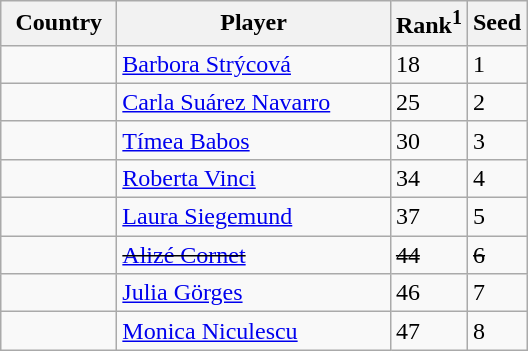<table class="wikitable" border="1">
<tr>
<th width="70">Country</th>
<th width="175">Player</th>
<th>Rank<sup>1</sup></th>
<th>Seed</th>
</tr>
<tr>
<td></td>
<td><a href='#'>Barbora Strýcová</a></td>
<td>18</td>
<td>1</td>
</tr>
<tr>
<td></td>
<td><a href='#'>Carla Suárez Navarro</a></td>
<td>25</td>
<td>2</td>
</tr>
<tr>
<td></td>
<td><a href='#'>Tímea Babos</a></td>
<td>30</td>
<td>3</td>
</tr>
<tr>
<td></td>
<td><a href='#'>Roberta Vinci</a></td>
<td>34</td>
<td>4</td>
</tr>
<tr>
<td></td>
<td><a href='#'>Laura Siegemund</a></td>
<td>37</td>
<td>5</td>
</tr>
<tr>
<td><s></s></td>
<td><s><a href='#'>Alizé Cornet</a></s></td>
<td><s>44</s></td>
<td><s>6</s></td>
</tr>
<tr>
<td></td>
<td><a href='#'>Julia Görges</a></td>
<td>46</td>
<td>7</td>
</tr>
<tr>
<td></td>
<td><a href='#'>Monica Niculescu</a></td>
<td>47</td>
<td>8</td>
</tr>
</table>
